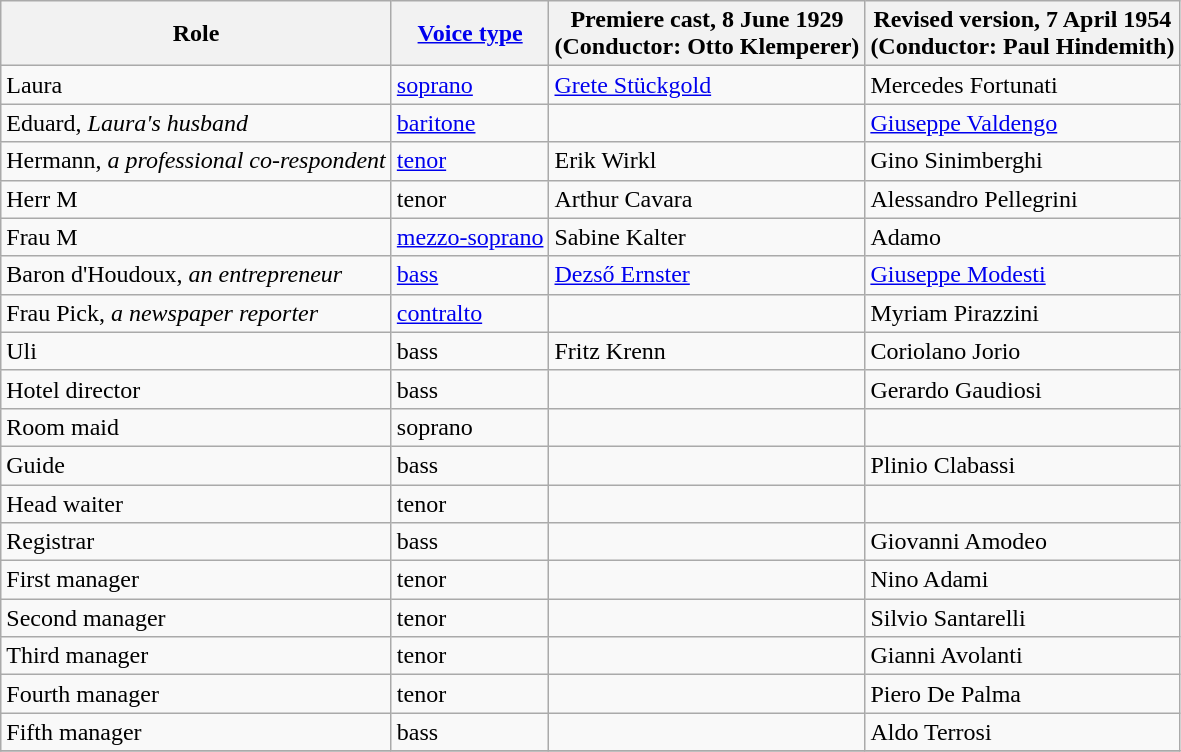<table class="wikitable">
<tr>
<th>Role</th>
<th><a href='#'>Voice type</a></th>
<th>Premiere cast, 8 June 1929<br>(Conductor: Otto Klemperer)</th>
<th>Revised version, 7 April 1954<br>(Conductor: Paul Hindemith)</th>
</tr>
<tr>
<td>Laura</td>
<td><a href='#'>soprano</a></td>
<td><a href='#'>Grete Stückgold</a></td>
<td>Mercedes Fortunati</td>
</tr>
<tr>
<td>Eduard, <em>Laura's husband</em></td>
<td><a href='#'>baritone</a></td>
<td></td>
<td><a href='#'>Giuseppe Valdengo</a></td>
</tr>
<tr>
<td>Hermann, <em> a professional co-respondent</em></td>
<td><a href='#'>tenor</a></td>
<td>Erik Wirkl</td>
<td>Gino Sinimberghi</td>
</tr>
<tr>
<td>Herr M</td>
<td>tenor</td>
<td>Arthur Cavara</td>
<td>Alessandro Pellegrini</td>
</tr>
<tr>
<td>Frau M</td>
<td><a href='#'>mezzo-soprano</a></td>
<td>Sabine Kalter</td>
<td>Adamo</td>
</tr>
<tr>
<td>Baron d'Houdoux, <em>an entrepreneur</em></td>
<td><a href='#'>bass</a></td>
<td><a href='#'>Dezső Ernster</a></td>
<td><a href='#'>Giuseppe Modesti</a></td>
</tr>
<tr>
<td>Frau Pick, <em>a newspaper reporter</em></td>
<td><a href='#'>contralto</a></td>
<td></td>
<td>Myriam Pirazzini</td>
</tr>
<tr>
<td>Uli</td>
<td>bass</td>
<td>Fritz Krenn</td>
<td>Coriolano Jorio</td>
</tr>
<tr>
<td>Hotel director</td>
<td>bass</td>
<td></td>
<td>Gerardo Gaudiosi</td>
</tr>
<tr>
<td>Room maid</td>
<td>soprano</td>
<td></td>
<td></td>
</tr>
<tr>
<td>Guide</td>
<td>bass</td>
<td></td>
<td>Plinio Clabassi</td>
</tr>
<tr>
<td>Head waiter</td>
<td>tenor</td>
<td></td>
<td></td>
</tr>
<tr>
<td>Registrar</td>
<td>bass</td>
<td></td>
<td>Giovanni Amodeo</td>
</tr>
<tr>
<td>First manager</td>
<td>tenor</td>
<td></td>
<td>Nino Adami</td>
</tr>
<tr>
<td>Second manager</td>
<td>tenor</td>
<td></td>
<td>Silvio Santarelli</td>
</tr>
<tr>
<td>Third manager</td>
<td>tenor</td>
<td></td>
<td>Gianni Avolanti</td>
</tr>
<tr>
<td>Fourth manager</td>
<td>tenor</td>
<td></td>
<td>Piero De Palma</td>
</tr>
<tr>
<td>Fifth manager</td>
<td>bass</td>
<td></td>
<td>Aldo Terrosi</td>
</tr>
<tr>
</tr>
</table>
